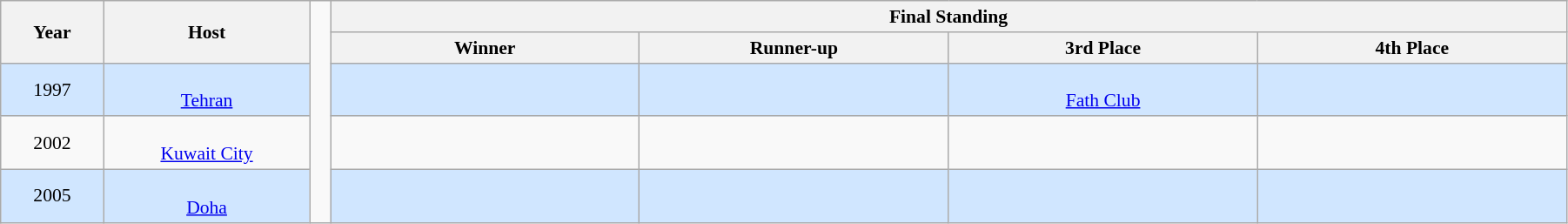<table class="wikitable" style="font-size:90%; width: 95%; text-align: center;">
<tr>
<th rowspan=2 width=5%>Year</th>
<th rowspan=2 width=10%>Host</th>
<td width=1% rowspan=5></td>
<th colspan=4>Final Standing</th>
</tr>
<tr>
<th width=15%>Winner</th>
<th width=15%>Runner-up</th>
<th width=15%>3rd Place</th>
<th width=15%>4th Place</th>
</tr>
<tr style="background: #D0E6FF;">
<td>1997</td>
<td> <br><a href='#'>Tehran</a></td>
<td><strong></strong></td>
<td></td>
<td><br><a href='#'>Fath Club</a></td>
<td></td>
</tr>
<tr>
<td>2002</td>
<td> <br><a href='#'>Kuwait City</a></td>
<td><strong></strong></td>
<td></td>
<td></td>
<td></td>
</tr>
<tr style="background: #D0E6FF;">
<td>2005</td>
<td> <br><a href='#'>Doha</a></td>
<td><strong></strong></td>
<td></td>
<td></td>
<td></td>
</tr>
</table>
